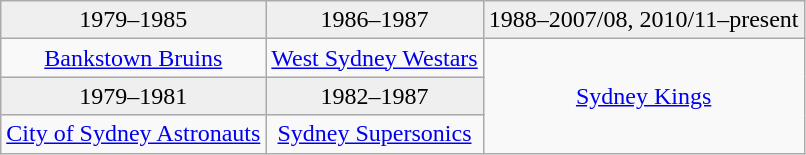<table class="wikitable">
<tr align=center>
<td style="background:#efefef;">1979–1985</td>
<td style="background:#efefef;">1986–1987</td>
<td style="background:#efefef;">1988–2007/08, 2010/11–present</td>
</tr>
<tr align=center>
<td><a href='#'>Bankstown Bruins</a></td>
<td><a href='#'>West Sydney Westars</a></td>
<td rowspan="3"><a href='#'>Sydney Kings</a></td>
</tr>
<tr align=center>
<td style="background:#efefef;">1979–1981</td>
<td style="background:#efefef;">1982–1987</td>
</tr>
<tr align=center>
<td><a href='#'>City of Sydney Astronauts</a></td>
<td><a href='#'>Sydney Supersonics</a></td>
</tr>
</table>
